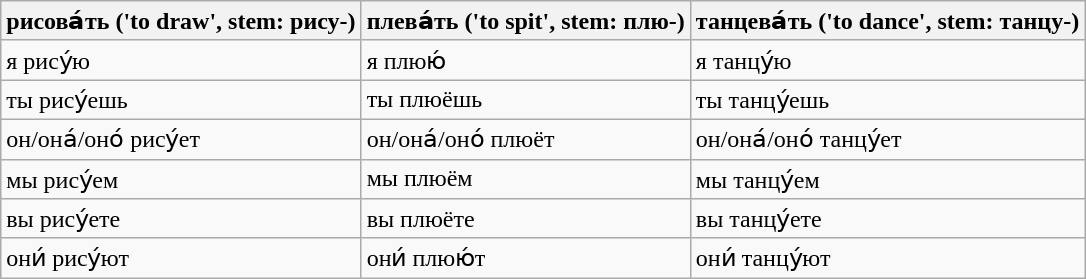<table class="wikitable">
<tr>
<th>рисова́ть ('to draw', stem: рису-)</th>
<th>плева́ть ('to spit', stem: плю-)</th>
<th>танцева́ть ('to dance', stem: танцу-)</th>
</tr>
<tr>
<td>я рис<span>у́</span>ю</td>
<td>я пл<span>ю</span>ю́</td>
<td>я танц<span>у́</span>ю</td>
</tr>
<tr>
<td>ты рис<span>у́</span>ешь</td>
<td>ты пл<span>ю</span>ёшь</td>
<td>ты танц<span>у́</span>ешь</td>
</tr>
<tr>
<td>он/она́/оно́ рис<span>у́</span>ет</td>
<td>он/она́/оно́ пл<span>ю</span>ёт</td>
<td>он/она́/оно́ танц<span>у́</span>ет</td>
</tr>
<tr>
<td>мы рис<span>у́</span>ем</td>
<td>мы пл<span>ю</span>ём</td>
<td>мы танц<span>у́</span>ем</td>
</tr>
<tr>
<td>вы рис<span>у́</span>ете</td>
<td>вы пл<span>ю</span>ёте</td>
<td>вы танц<span>у́</span>ете</td>
</tr>
<tr>
<td>они́ рис<span>у́</span>ют</td>
<td>они́ пл<span>ю</span>ю́т</td>
<td>они́ танц<span>у́</span>ют</td>
</tr>
</table>
